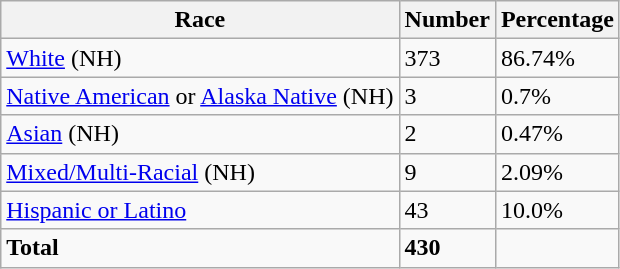<table class="wikitable">
<tr>
<th>Race</th>
<th>Number</th>
<th>Percentage</th>
</tr>
<tr>
<td><a href='#'>White</a> (NH)</td>
<td>373</td>
<td>86.74%</td>
</tr>
<tr>
<td><a href='#'>Native American</a> or <a href='#'>Alaska Native</a> (NH)</td>
<td>3</td>
<td>0.7%</td>
</tr>
<tr>
<td><a href='#'>Asian</a> (NH)</td>
<td>2</td>
<td>0.47%</td>
</tr>
<tr>
<td><a href='#'>Mixed/Multi-Racial</a> (NH)</td>
<td>9</td>
<td>2.09%</td>
</tr>
<tr>
<td><a href='#'>Hispanic or Latino</a></td>
<td>43</td>
<td>10.0%</td>
</tr>
<tr>
<td><strong>Total</strong></td>
<td><strong>430</strong></td>
<td></td>
</tr>
</table>
